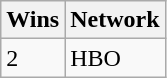<table class="wikitable">
<tr>
<th>Wins</th>
<th>Network</th>
</tr>
<tr>
<td>2</td>
<td>HBO</td>
</tr>
</table>
